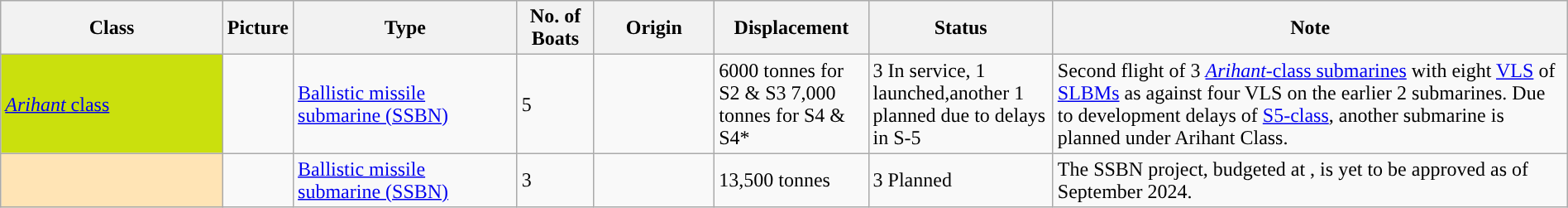<table class="wikitable" style="margin:auto; width:100%;">
<tr>
<th style="text-align:centre; width:15%;">Class</th>
<th style="text-align:centre; width:0%;">Picture</th>
<th style="text-align:centre; width:15%;">Type</th>
<th style="text-align:centre; width:5%;">No. of Boats</th>
<th style="text-align:centre; width:8%;">Origin</th>
<th style="text-align:centre; width:10%;">Displacement</th>
<th style="text-align:centre; width:12%;">Status</th>
<th style="text-align:centre; width:42%;">Note</th>
</tr>
<tr>
<td style="background: #CAE00D"><a href='#'><em>Arihant</em> class</a></td>
<td></td>
<td><a href='#'>Ballistic missile submarine (SSBN)</a></td>
<td>5</td>
<td></td>
<td>6000 tonnes for S2 & S3 7,000 tonnes for S4 & S4*</td>
<td>3 In service, 1 launched,another 1 planned due to delays in S-5<br></td>
<td>Second flight of 3 <a href='#'><em>Arihant</em>-class submarines</a> with eight <a href='#'>VLS</a> of <a href='#'>SLBMs</a> as against four VLS on the earlier 2 submarines. Due to development delays of <a href='#'>S5-class</a>, another submarine is planned under Arihant Class.</td>
</tr>
<tr>
<td style="background: #FFE4B5"></td>
<td></td>
<td><a href='#'>Ballistic missile submarine (SSBN)</a></td>
<td>3</td>
<td></td>
<td>13,500 tonnes</td>
<td>3 Planned</td>
<td>The SSBN project, budgeted at , is yet to be approved as of September 2024.</td>
</tr>
</table>
